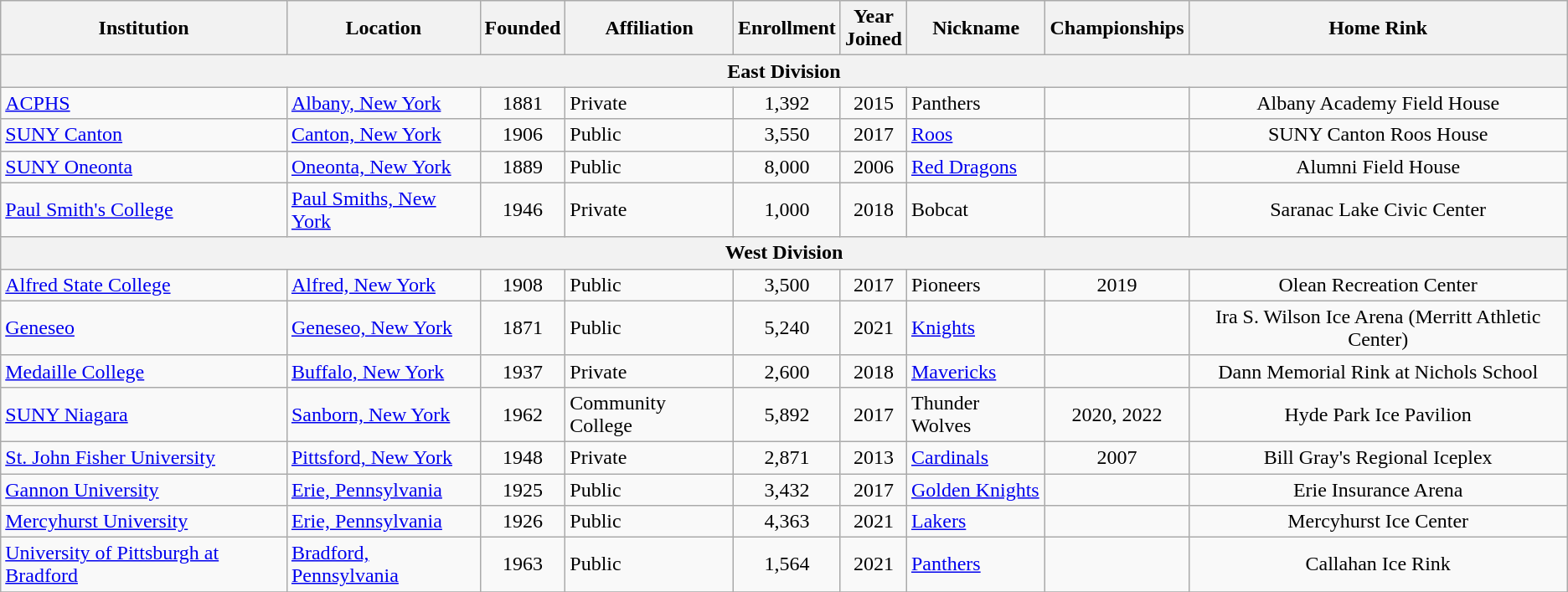<table class="wikitable sortable">
<tr>
<th>Institution</th>
<th>Location</th>
<th>Founded</th>
<th>Affiliation</th>
<th>Enrollment</th>
<th>Year<br>Joined</th>
<th>Nickname</th>
<th>Championships</th>
<th>Home Rink</th>
</tr>
<tr>
<th colspan="9">East Division</th>
</tr>
<tr>
<td><a href='#'>ACPHS</a></td>
<td><a href='#'>Albany, New York</a></td>
<td align=center>1881</td>
<td>Private</td>
<td align=center>1,392</td>
<td align=center>2015</td>
<td>Panthers</td>
<td align=center></td>
<td align=center>Albany Academy Field House</td>
</tr>
<tr>
<td><a href='#'>SUNY Canton</a></td>
<td><a href='#'>Canton, New York</a></td>
<td align="center">1906</td>
<td>Public</td>
<td align="center">3,550</td>
<td align="center">2017</td>
<td><a href='#'>Roos</a></td>
<td align="center"></td>
<td align="center">SUNY Canton Roos House</td>
</tr>
<tr>
<td><a href='#'>SUNY Oneonta</a></td>
<td><a href='#'>Oneonta, New York</a></td>
<td align="center">1889</td>
<td>Public</td>
<td align="center">8,000</td>
<td align="center">2006</td>
<td><a href='#'>Red Dragons</a></td>
<td align="center"></td>
<td align="center">Alumni Field House</td>
</tr>
<tr>
<td><a href='#'>Paul Smith's College</a></td>
<td><a href='#'>Paul Smiths, New York</a></td>
<td align=center>1946</td>
<td>Private</td>
<td align=center>1,000</td>
<td align=center>2018</td>
<td>Bobcat</td>
<td align=center></td>
<td align=center>Saranac Lake Civic Center</td>
</tr>
<tr>
<th colspan="9">West Division</th>
</tr>
<tr>
<td><a href='#'>Alfred State College</a></td>
<td><a href='#'>Alfred, New York</a></td>
<td align=center>1908</td>
<td>Public</td>
<td align=center>3,500</td>
<td align=center>2017</td>
<td>Pioneers</td>
<td align=center>2019</td>
<td align=center>Olean Recreation Center</td>
</tr>
<tr>
<td><a href='#'>Geneseo</a></td>
<td><a href='#'>Geneseo, New York</a></td>
<td align=center>1871</td>
<td>Public</td>
<td align=center>5,240</td>
<td align=center>2021</td>
<td><a href='#'>Knights</a></td>
<td align=center></td>
<td align=center>Ira S. Wilson Ice Arena (Merritt Athletic Center)</td>
</tr>
<tr>
<td><a href='#'>Medaille College</a></td>
<td><a href='#'>Buffalo, New York</a></td>
<td align="center">1937</td>
<td>Private</td>
<td align="center">2,600</td>
<td align="center">2018</td>
<td><a href='#'>Mavericks</a></td>
<td align="center"></td>
<td align="center">Dann Memorial Rink at Nichols School</td>
</tr>
<tr>
<td><a href='#'>SUNY Niagara</a></td>
<td><a href='#'>Sanborn, New York</a></td>
<td align=center>1962</td>
<td>Community College</td>
<td align=center>5,892</td>
<td align=center>2017</td>
<td>Thunder Wolves</td>
<td align=center>2020, 2022</td>
<td align=center>Hyde Park Ice Pavilion</td>
</tr>
<tr>
<td><a href='#'>St. John Fisher University</a></td>
<td><a href='#'>Pittsford, New York</a></td>
<td align=center>1948</td>
<td>Private</td>
<td align=center>2,871</td>
<td align=center>2013</td>
<td><a href='#'>Cardinals</a></td>
<td align=center>2007</td>
<td align=center>Bill Gray's Regional Iceplex</td>
</tr>
<tr>
<td><a href='#'>Gannon University</a></td>
<td><a href='#'>Erie, Pennsylvania</a></td>
<td align=center>1925</td>
<td>Public</td>
<td align=center>3,432</td>
<td align=center>2017</td>
<td><a href='#'>Golden Knights</a></td>
<td align=center></td>
<td align=center>Erie Insurance Arena</td>
</tr>
<tr>
<td><a href='#'>Mercyhurst University</a></td>
<td><a href='#'>Erie, Pennsylvania</a></td>
<td align=center>1926</td>
<td>Public</td>
<td align=center>4,363</td>
<td align=center>2021</td>
<td><a href='#'>Lakers</a></td>
<td align=center></td>
<td align=center>Mercyhurst Ice Center</td>
</tr>
<tr>
<td><a href='#'>University of Pittsburgh at Bradford</a></td>
<td><a href='#'>Bradford, Pennsylvania</a></td>
<td align=center>1963</td>
<td>Public</td>
<td align=center>1,564</td>
<td align=center>2021</td>
<td><a href='#'>Panthers</a></td>
<td align=center></td>
<td align=center>Callahan Ice Rink</td>
</tr>
<tr>
</tr>
</table>
